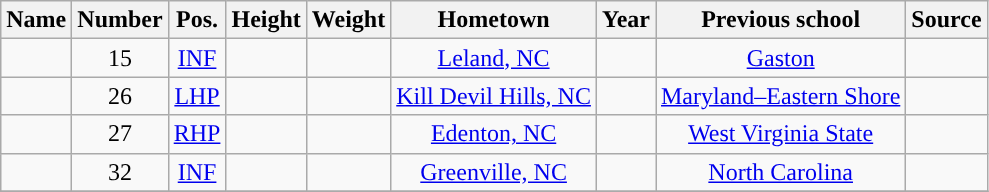<table class="wikitable sortable sortable" style="text-align: center">
<tr align=center>
<th>Name</th>
<th>Number</th>
<th>Pos.</th>
<th>Height</th>
<th>Weight</th>
<th>Hometown</th>
<th>Year</th>
<th>Previous school</th>
<th>Source</th>
</tr>
<tr>
<td></td>
<td>15</td>
<td><a href='#'>INF</a></td>
<td></td>
<td></td>
<td><a href='#'>Leland, NC</a></td>
<td></td>
<td><a href='#'>Gaston</a></td>
<td></td>
</tr>
<tr>
<td></td>
<td>26</td>
<td><a href='#'>LHP</a></td>
<td></td>
<td></td>
<td><a href='#'>Kill Devil Hills, NC</a></td>
<td></td>
<td><a href='#'>Maryland–Eastern Shore</a></td>
<td></td>
</tr>
<tr>
<td></td>
<td>27</td>
<td><a href='#'>RHP</a></td>
<td></td>
<td></td>
<td><a href='#'>Edenton, NC</a></td>
<td></td>
<td><a href='#'>West Virginia State</a></td>
<td></td>
</tr>
<tr>
<td></td>
<td>32</td>
<td><a href='#'>INF</a></td>
<td></td>
<td></td>
<td><a href='#'>Greenville, NC</a></td>
<td></td>
<td><a href='#'>North Carolina</a></td>
<td></td>
</tr>
<tr>
</tr>
</table>
